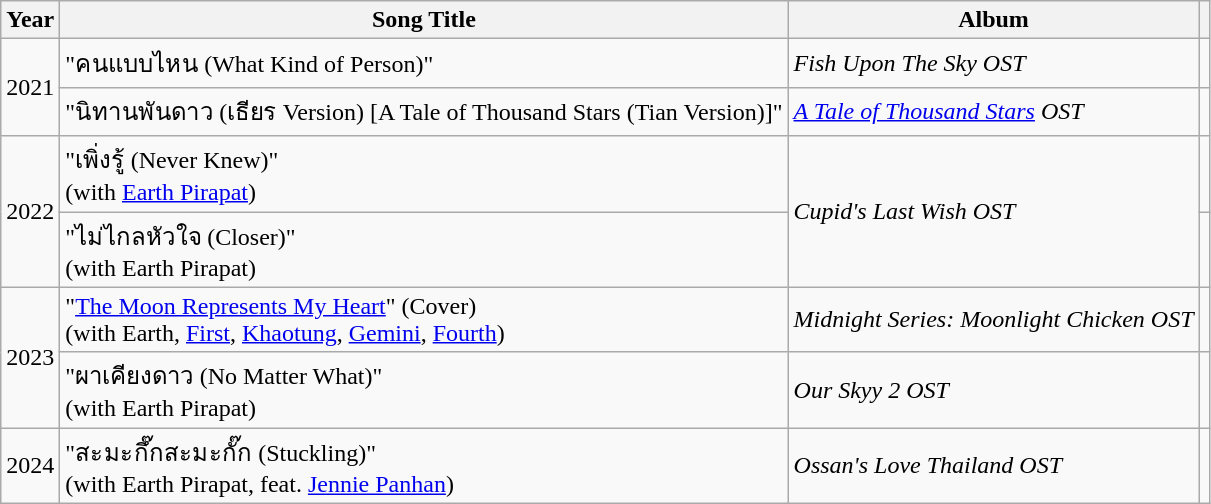<table class="wikitable sortable plainrowheaders">
<tr>
<th scope="col">Year</th>
<th scope="col">Song Title</th>
<th scope="col" class="unsortable">Album</th>
<th scope="col" class="unsortable"></th>
</tr>
<tr>
<td rowspan="2">2021</td>
<td>"คนแบบไหน (What Kind of Person)"</td>
<td><em>Fish Upon The Sky OST</em></td>
<td></td>
</tr>
<tr>
<td>"นิทานพันดาว (เธียร Version) [A Tale of Thousand Stars (Tian Version)]"</td>
<td><em><a href='#'>A Tale of Thousand Stars</a> OST</em></td>
<td></td>
</tr>
<tr>
<td rowspan="2">2022</td>
<td>"เพิ่งรู้ (Never Knew)"<br><span>(with <a href='#'>Earth Pirapat</a>)</span></td>
<td rowspan="2"><em>Cupid's Last Wish OST</em></td>
<td></td>
</tr>
<tr>
<td>"ไม่ไกลหัวใจ (Closer)"<br><span>(with Earth Pirapat)</span></td>
<td></td>
</tr>
<tr>
<td rowspan="2">2023</td>
<td>"<a href='#'>The Moon Represents My Heart</a>" (Cover)<br><span>(with Earth, <a href='#'>First</a>, <a href='#'>Khaotung</a>, <a href='#'>Gemini</a>, <a href='#'>Fourth</a>)</span></td>
<td><em>Midnight Series: Moonlight Chicken OST</em></td>
<td></td>
</tr>
<tr>
<td>"ผาเคียงดาว (No Matter What)"<br><span>(with Earth Pirapat)</span></td>
<td><em>Our Skyy 2 OST</em></td>
<td></td>
</tr>
<tr>
<td>2024</td>
<td>"สะมะกึ๊กสะมะกั๊ก (Stuckling)"<br><span>(with Earth Pirapat, feat. <a href='#'>Jennie Panhan</a>)</span></td>
<td><em>Ossan's Love Thailand OST</em></td>
<td></td>
</tr>
</table>
